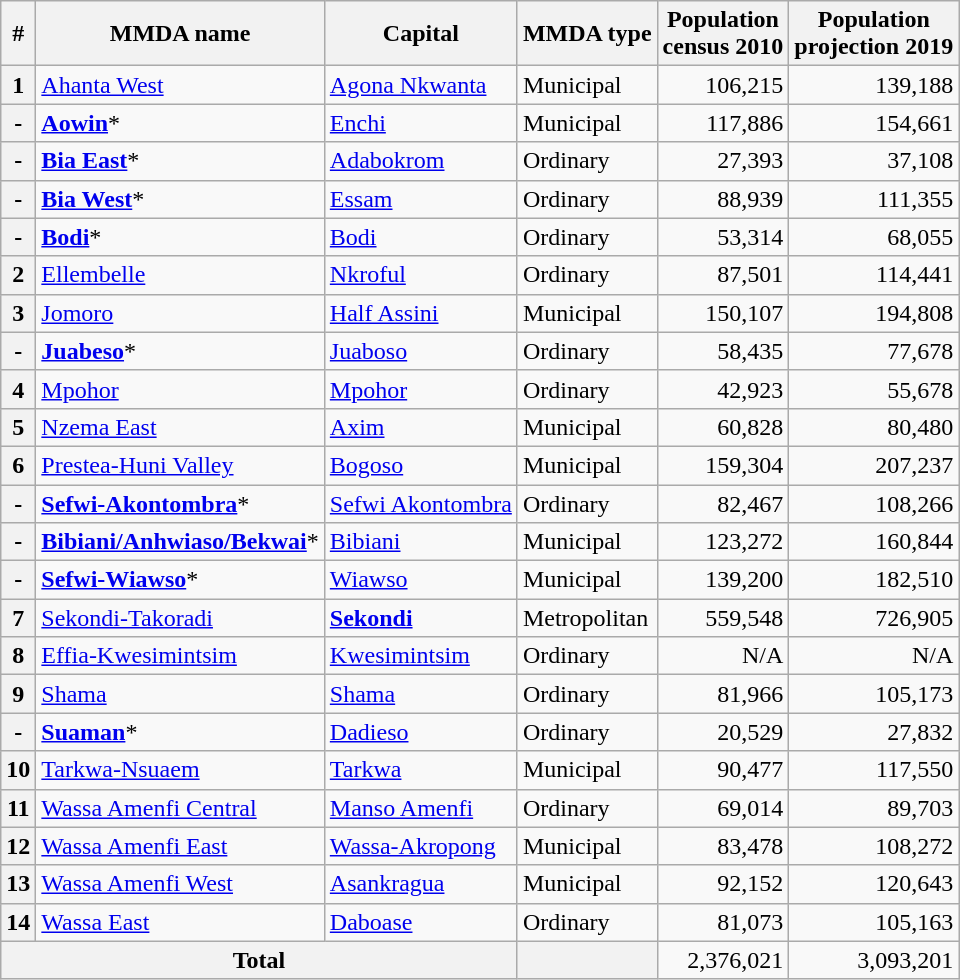<table class="wikitable sortable">
<tr>
<th>#</th>
<th>MMDA name</th>
<th>Capital</th>
<th>MMDA type</th>
<th>Population<br>census 2010</th>
<th>Population<br>projection 2019</th>
</tr>
<tr>
<th>1</th>
<td><a href='#'>Ahanta West</a></td>
<td><a href='#'>Agona Nkwanta</a></td>
<td>Municipal</td>
<td align="right">106,215</td>
<td align="right">139,188</td>
</tr>
<tr>
<th>-</th>
<td><strong><a href='#'>Aowin</a></strong>*</td>
<td><a href='#'>Enchi</a></td>
<td>Municipal</td>
<td align="right">117,886</td>
<td align="right">154,661</td>
</tr>
<tr>
<th>-</th>
<td><strong><a href='#'>Bia East</a></strong>*</td>
<td><a href='#'>Adabokrom</a></td>
<td>Ordinary</td>
<td align="right">27,393</td>
<td align="right">37,108</td>
</tr>
<tr>
<th>-</th>
<td><strong><a href='#'>Bia West</a></strong>*</td>
<td><a href='#'>Essam</a></td>
<td>Ordinary</td>
<td align="right">88,939</td>
<td align="right">111,355</td>
</tr>
<tr>
<th>-</th>
<td><strong><a href='#'>Bodi</a></strong>*</td>
<td><a href='#'>Bodi</a></td>
<td>Ordinary</td>
<td align="right">53,314</td>
<td align="right">68,055</td>
</tr>
<tr>
<th>2</th>
<td><a href='#'>Ellembelle</a></td>
<td><a href='#'>Nkroful</a></td>
<td>Ordinary</td>
<td align="right">87,501</td>
<td align="right">114,441</td>
</tr>
<tr>
<th>3</th>
<td><a href='#'>Jomoro</a></td>
<td><a href='#'>Half Assini</a></td>
<td>Municipal</td>
<td align="right">150,107</td>
<td align="right">194,808</td>
</tr>
<tr>
<th>-</th>
<td><strong><a href='#'>Juabeso</a></strong>*</td>
<td><a href='#'>Juaboso</a></td>
<td>Ordinary</td>
<td align="right">58,435</td>
<td align="right">77,678</td>
</tr>
<tr>
<th>4</th>
<td><a href='#'>Mpohor</a></td>
<td><a href='#'>Mpohor</a></td>
<td>Ordinary</td>
<td align="right">42,923</td>
<td align="right">55,678</td>
</tr>
<tr>
<th>5</th>
<td><a href='#'>Nzema East</a></td>
<td><a href='#'>Axim</a></td>
<td>Municipal</td>
<td align="right">60,828</td>
<td align="right">80,480</td>
</tr>
<tr>
<th>6</th>
<td><a href='#'>Prestea-Huni Valley</a></td>
<td><a href='#'>Bogoso</a></td>
<td>Municipal</td>
<td align="right">159,304</td>
<td align="right">207,237</td>
</tr>
<tr>
<th>-</th>
<td><strong><a href='#'>Sefwi-Akontombra</a></strong>*</td>
<td><a href='#'>Sefwi Akontombra</a></td>
<td>Ordinary</td>
<td align="right">82,467</td>
<td align="right">108,266</td>
</tr>
<tr>
<th>-</th>
<td><strong><a href='#'>Bibiani/Anhwiaso/Bekwai</a></strong>*</td>
<td><a href='#'>Bibiani</a></td>
<td>Municipal</td>
<td align="right">123,272</td>
<td align="right">160,844</td>
</tr>
<tr>
<th>-</th>
<td><strong><a href='#'>Sefwi-Wiawso</a></strong>*</td>
<td><a href='#'>Wiawso</a></td>
<td>Municipal</td>
<td align="right">139,200</td>
<td align="right">182,510</td>
</tr>
<tr>
<th>7</th>
<td><a href='#'>Sekondi-Takoradi</a></td>
<td><strong><a href='#'>Sekondi</a></strong></td>
<td>Metropolitan</td>
<td align="right">559,548</td>
<td align="right">726,905</td>
</tr>
<tr>
<th>8</th>
<td><a href='#'>Effia-Kwesimintsim</a></td>
<td><a href='#'>Kwesimintsim</a></td>
<td>Ordinary</td>
<td align="right">N/A</td>
<td align="right">N/A</td>
</tr>
<tr>
<th>9</th>
<td><a href='#'>Shama</a></td>
<td><a href='#'>Shama</a></td>
<td>Ordinary</td>
<td align="right">81,966</td>
<td align="right">105,173</td>
</tr>
<tr>
<th>-</th>
<td><strong><a href='#'>Suaman</a></strong>*</td>
<td><a href='#'>Dadieso</a></td>
<td>Ordinary</td>
<td align="right">20,529</td>
<td align="right">27,832</td>
</tr>
<tr>
<th>10</th>
<td><a href='#'>Tarkwa-Nsuaem</a></td>
<td><a href='#'>Tarkwa</a></td>
<td>Municipal</td>
<td align="right">90,477</td>
<td align="right">117,550</td>
</tr>
<tr>
<th>11</th>
<td><a href='#'>Wassa Amenfi Central</a></td>
<td><a href='#'>Manso Amenfi</a></td>
<td>Ordinary</td>
<td align="right">69,014</td>
<td align="right">89,703</td>
</tr>
<tr>
<th>12</th>
<td><a href='#'>Wassa Amenfi East</a></td>
<td><a href='#'>Wassa-Akropong</a></td>
<td>Municipal</td>
<td align="right">83,478</td>
<td align="right">108,272</td>
</tr>
<tr>
<th>13</th>
<td><a href='#'>Wassa Amenfi West</a></td>
<td><a href='#'>Asankragua</a></td>
<td>Municipal</td>
<td align="right">92,152</td>
<td align="right">120,643</td>
</tr>
<tr>
<th>14</th>
<td><a href='#'>Wassa East</a></td>
<td><a href='#'>Daboase</a></td>
<td>Ordinary</td>
<td align="right">81,073</td>
<td align="right">105,163</td>
</tr>
<tr>
<th colspan="3">Total</th>
<th></th>
<td align="right">2,376,021</td>
<td align="right">3,093,201</td>
</tr>
</table>
